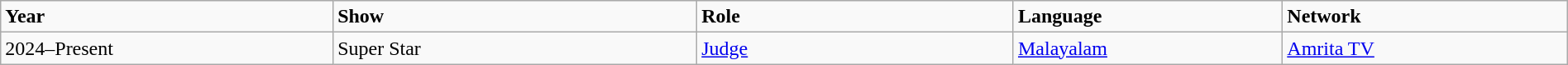<table class="wikitable plainrowheaders" width="100%">
<tr>
<td width="21%" scope="col"><strong>Year</strong></td>
<td width="23%" scope="col"><strong>Show</strong></td>
<td width="20%" scope="col"><strong>Role</strong></td>
<td width="17%" scope="col"><strong>Language</strong></td>
<td width="18%" scope="col"><strong>Network</strong></td>
</tr>
<tr>
<td>2024–Present</td>
<td>Super Star</td>
<td><a href='#'>Judge</a></td>
<td><a href='#'>Malayalam</a></td>
<td><a href='#'>Amrita TV</a></td>
</tr>
</table>
